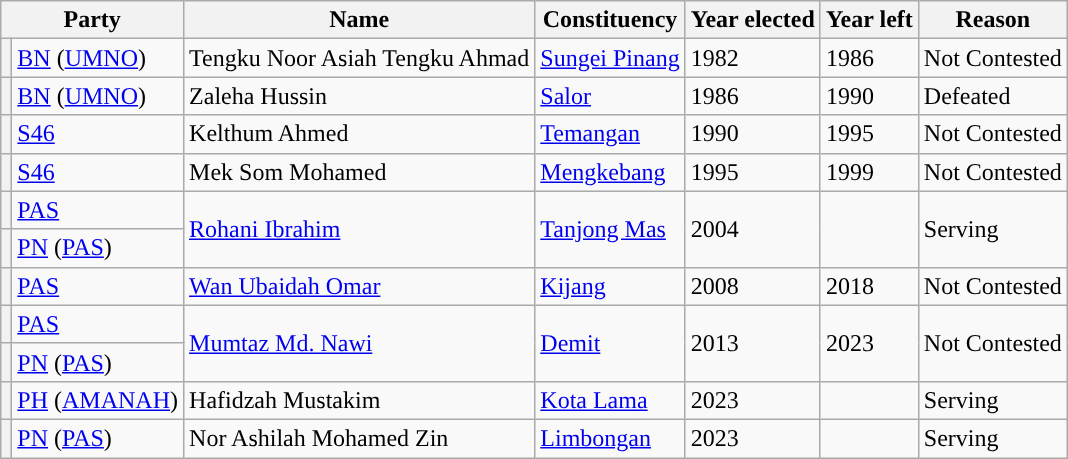<table class="wikitable sortable">
<tr>
<th colspan=2>Party</th>
<th>Name</th>
<th>Constituency</th>
<th>Year elected</th>
<th>Year left</th>
<th>Reason</th>
</tr>
<tr>
<th style="background-color: "></th>
<td><a href='#'>BN</a> (<a href='#'>UMNO</a>)</td>
<td>Tengku Noor Asiah Tengku Ahmad</td>
<td><a href='#'>Sungei Pinang</a></td>
<td>1982</td>
<td>1986</td>
<td>Not Contested</td>
</tr>
<tr>
<th style="background-color: "></th>
<td><a href='#'>BN</a> (<a href='#'>UMNO</a>)</td>
<td>Zaleha Hussin</td>
<td><a href='#'>Salor</a></td>
<td>1986</td>
<td>1990</td>
<td>Defeated</td>
</tr>
<tr>
<th style="background-color: "></th>
<td><a href='#'>S46</a></td>
<td>Kelthum Ahmed</td>
<td><a href='#'>Temangan</a></td>
<td>1990</td>
<td>1995</td>
<td>Not Contested</td>
</tr>
<tr>
<th style="background-color: "></th>
<td><a href='#'>S46</a></td>
<td>Mek Som Mohamed</td>
<td><a href='#'>Mengkebang</a></td>
<td>1995</td>
<td>1999</td>
<td>Not Contested</td>
</tr>
<tr>
<th style="background-color: "></th>
<td><a href='#'>PAS</a></td>
<td rowspan=2><a href='#'>Rohani Ibrahim</a></td>
<td rowspan=2><a href='#'>Tanjong Mas</a></td>
<td rowspan=2>2004</td>
<td rowspan=2></td>
<td rowspan=2>Serving</td>
</tr>
<tr>
<th style="background-color: "></th>
<td><a href='#'>PN</a> (<a href='#'>PAS</a>)</td>
</tr>
<tr>
<th style="background-color: "></th>
<td><a href='#'>PAS</a></td>
<td><a href='#'>Wan Ubaidah Omar</a></td>
<td><a href='#'>Kijang</a></td>
<td>2008</td>
<td>2018</td>
<td>Not Contested</td>
</tr>
<tr>
<th style="background-color: "></th>
<td><a href='#'>PAS</a></td>
<td rowspan=2><a href='#'>Mumtaz Md. Nawi</a></td>
<td rowspan=2><a href='#'>Demit</a></td>
<td rowspan=2>2013</td>
<td rowspan=2>2023</td>
<td rowspan=2>Not Contested</td>
</tr>
<tr>
<th style="background-color: "></th>
<td><a href='#'>PN</a> (<a href='#'>PAS</a>)</td>
</tr>
<tr>
<th style="background-color: "></th>
<td><a href='#'>PH</a> (<a href='#'>AMANAH</a>)</td>
<td>Hafidzah Mustakim</td>
<td><a href='#'>Kota Lama</a></td>
<td>2023</td>
<td></td>
<td>Serving</td>
</tr>
<tr>
<th style="background-color: "></th>
<td><a href='#'>PN</a> (<a href='#'>PAS</a>)</td>
<td>Nor Ashilah Mohamed Zin</td>
<td><a href='#'>Limbongan</a></td>
<td>2023</td>
<td></td>
<td>Serving</td>
</tr>
</table>
